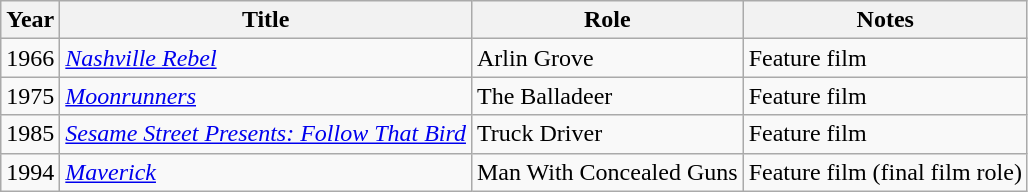<table class="wikitable">
<tr>
<th>Year</th>
<th>Title</th>
<th>Role</th>
<th>Notes</th>
</tr>
<tr>
<td>1966</td>
<td><em><a href='#'>Nashville Rebel</a></em></td>
<td>Arlin Grove</td>
<td>Feature film</td>
</tr>
<tr>
<td>1975</td>
<td><em><a href='#'>Moonrunners</a></em></td>
<td>The Balladeer</td>
<td>Feature film</td>
</tr>
<tr>
<td>1985</td>
<td><em><a href='#'>Sesame Street Presents: Follow That Bird</a></em></td>
<td>Truck Driver</td>
<td>Feature film</td>
</tr>
<tr>
<td>1994</td>
<td><em><a href='#'>Maverick</a></em></td>
<td>Man With Concealed Guns</td>
<td>Feature film (final film role)</td>
</tr>
</table>
